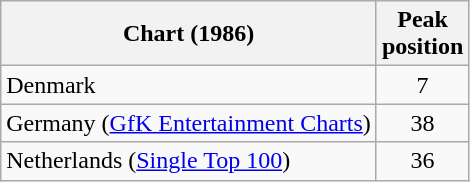<table class="wikitable sortable">
<tr>
<th>Chart (1986)</th>
<th>Peak<br>position</th>
</tr>
<tr>
<td>Denmark</td>
<td align="center">7</td>
</tr>
<tr>
<td>Germany (<a href='#'>GfK Entertainment Charts</a>)</td>
<td align="center">38</td>
</tr>
<tr>
<td>Netherlands (<a href='#'>Single Top 100</a>)</td>
<td align="center">36</td>
</tr>
</table>
